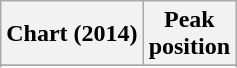<table class="wikitable sortable plainrowheaders">
<tr>
<th scope="col">Chart (2014)</th>
<th scope="col">Peak<br>position</th>
</tr>
<tr>
</tr>
<tr>
</tr>
</table>
